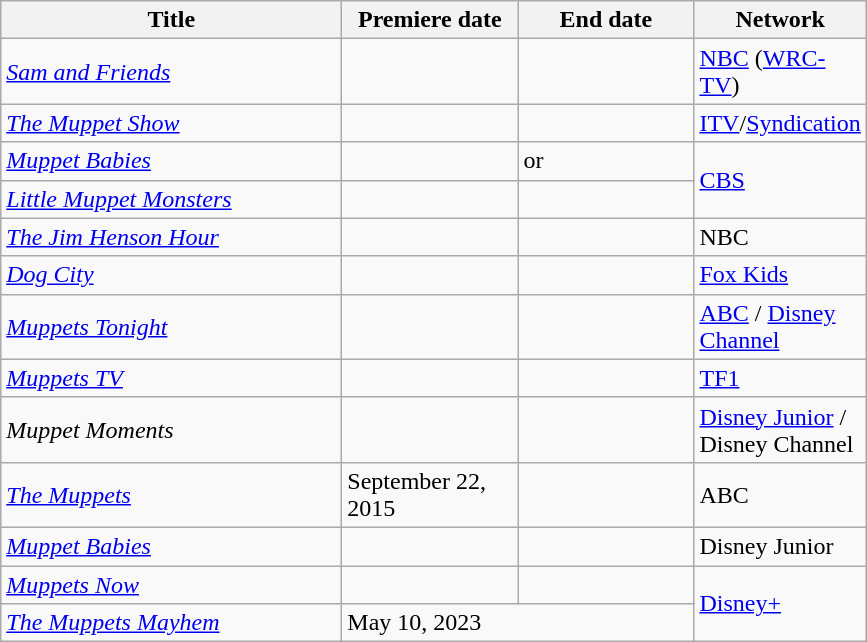<table class="wikitable sortable">
<tr>
<th width=220>Title</th>
<th width=110>Premiere date</th>
<th width=110>End date</th>
<th width=100>Network</th>
</tr>
<tr>
<td><em><a href='#'>Sam and Friends</a></em></td>
<td></td>
<td></td>
<td><a href='#'>NBC</a> (<a href='#'>WRC-TV</a>)</td>
</tr>
<tr>
<td><em><a href='#'>The Muppet Show</a></em></td>
<td></td>
<td></td>
<td><a href='#'>ITV</a>/<a href='#'>Syndication</a></td>
</tr>
<tr>
<td><em><a href='#'>Muppet Babies</a></em></td>
<td></td>
<td> or </td>
<td rowspan="2"><a href='#'>CBS</a></td>
</tr>
<tr>
<td><em><a href='#'>Little Muppet Monsters</a></em></td>
<td></td>
<td></td>
</tr>
<tr>
<td><em><a href='#'>The Jim Henson Hour</a></em></td>
<td></td>
<td></td>
<td>NBC</td>
</tr>
<tr>
<td><em><a href='#'>Dog City</a></em></td>
<td></td>
<td></td>
<td><a href='#'>Fox Kids</a></td>
</tr>
<tr>
<td><em><a href='#'>Muppets Tonight</a></em></td>
<td></td>
<td></td>
<td><a href='#'>ABC</a> / <a href='#'>Disney Channel</a></td>
</tr>
<tr>
<td><em><a href='#'>Muppets TV</a></em></td>
<td></td>
<td></td>
<td><a href='#'>TF1</a></td>
</tr>
<tr>
<td><em>Muppet Moments</em></td>
<td></td>
<td></td>
<td><a href='#'>Disney Junior</a> / Disney Channel</td>
</tr>
<tr>
<td><em><a href='#'>The Muppets</a></em></td>
<td>September 22, 2015</td>
<td></td>
<td>ABC</td>
</tr>
<tr>
<td><em><a href='#'>Muppet Babies</a></em></td>
<td></td>
<td></td>
<td>Disney Junior</td>
</tr>
<tr>
<td><em><a href='#'>Muppets Now</a></em></td>
<td></td>
<td></td>
<td rowspan=2><a href='#'>Disney+</a></td>
</tr>
<tr>
<td><em><a href='#'>The Muppets Mayhem</a></em></td>
<td colspan="2">May 10, 2023</td>
</tr>
</table>
